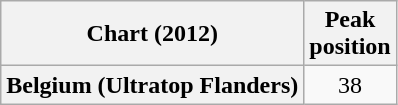<table class="wikitable plainrowheaders" style="text-align:center">
<tr>
<th>Chart (2012)</th>
<th>Peak<br>position</th>
</tr>
<tr>
<th scope="row">Belgium (Ultratop Flanders)</th>
<td style="text-align:center;">38</td>
</tr>
</table>
